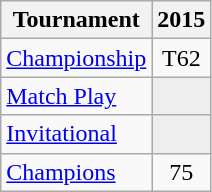<table class="wikitable" style="text-align:center;">
<tr>
<th>Tournament</th>
<th>2015</th>
</tr>
<tr>
<td align="left"><a href='#'>Championship</a></td>
<td>T62</td>
</tr>
<tr>
<td align="left"><a href='#'>Match Play</a></td>
<td style="background:#eeeeee;"></td>
</tr>
<tr>
<td align="left"><a href='#'>Invitational</a></td>
<td style="background:#eeeeee;"></td>
</tr>
<tr>
<td align="left"><a href='#'>Champions</a></td>
<td>75</td>
</tr>
</table>
